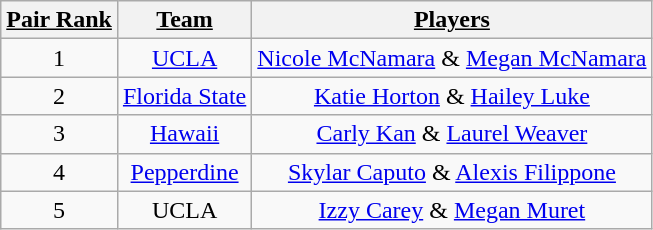<table class="wikitable" style='text-align: center;'>
<tr>
<th><u><strong>Pair Rank</strong></u></th>
<th><u><strong>Team</strong></u></th>
<th><u><strong>Players</strong></u></th>
</tr>
<tr>
<td>1</td>
<td><a href='#'>UCLA</a></td>
<td><a href='#'>Nicole McNamara</a> & <a href='#'>Megan McNamara</a></td>
</tr>
<tr>
<td>2</td>
<td><a href='#'>Florida State</a></td>
<td><a href='#'>Katie Horton</a> & <a href='#'>Hailey Luke</a></td>
</tr>
<tr>
<td>3</td>
<td><a href='#'>Hawaii</a></td>
<td><a href='#'>Carly Kan</a> & <a href='#'>Laurel Weaver</a></td>
</tr>
<tr>
<td>4</td>
<td><a href='#'>Pepperdine</a></td>
<td><a href='#'>Skylar Caputo</a> & <a href='#'>Alexis Filippone</a></td>
</tr>
<tr>
<td>5</td>
<td>UCLA</td>
<td><a href='#'>Izzy Carey</a> & <a href='#'>Megan Muret</a></td>
</tr>
</table>
